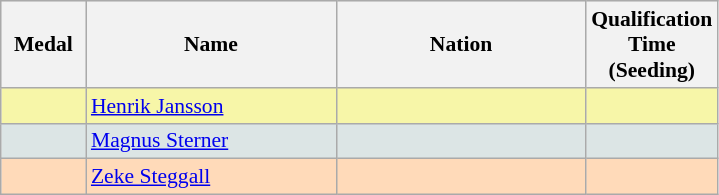<table class=wikitable style="border:1px solid #AAAAAA;font-size:90%">
<tr bgcolor="#E4E4E4">
<th width=50>Medal</th>
<th width=160>Name</th>
<th width=160>Nation</th>
<th width=80>Qualification Time (Seeding)</th>
</tr>
<tr bgcolor="#F7F6A8">
<td align="center"></td>
<td><a href='#'>Henrik Jansson</a></td>
<td></td>
<td align="center"></td>
</tr>
<tr bgcolor="#DCE5E5">
<td align="center"></td>
<td><a href='#'>Magnus Sterner</a></td>
<td></td>
<td align="center"></td>
</tr>
<tr bgcolor="#FFDAB9">
<td align="center"></td>
<td><a href='#'>Zeke Steggall</a></td>
<td></td>
<td align="center"></td>
</tr>
</table>
